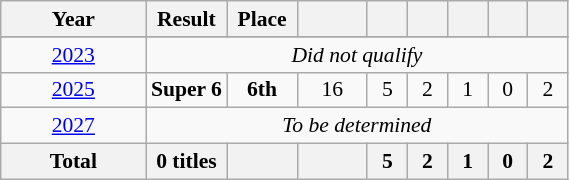<table class="wikitable" style="font-size:90%; text-align:center;">
<tr>
<th width="90">Year</th>
<th>Result</th>
<th width="40">Place</th>
<th width="40"></th>
<th width="20"></th>
<th width="20"></th>
<th width="20"></th>
<th width="20"></th>
<th width="20"></th>
</tr>
<tr>
</tr>
<tr>
<td> <a href='#'>2023</a></td>
<td colspan=8><em>Did not qualify</em></td>
</tr>
<tr>
<td> <a href='#'>2025</a></td>
<td><strong>Super 6</strong></td>
<td><strong>6th</strong></td>
<td>16</td>
<td>5</td>
<td>2</td>
<td>1</td>
<td>0</td>
<td>2</td>
</tr>
<tr>
<td> <a href='#'>2027</a></td>
<td colspan="9"><em>To be determined</em></td>
</tr>
<tr>
<th>Total</th>
<th><strong>0 titles</strong></th>
<th></th>
<th></th>
<th>5</th>
<th>2</th>
<th>1</th>
<th>0</th>
<th>2</th>
</tr>
</table>
